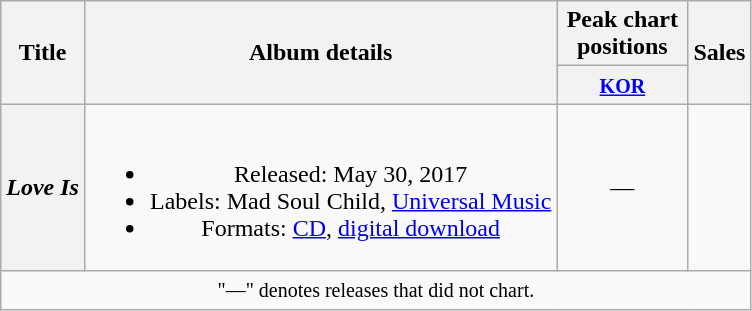<table class="wikitable plainrowheaders" style="text-align:center;">
<tr>
<th scope="col" rowspan="2">Title</th>
<th scope="col" rowspan="2">Album details</th>
<th scope="col" colspan="1" style="width:5em;">Peak chart positions</th>
<th scope="col" rowspan="2">Sales</th>
</tr>
<tr>
<th><small><a href='#'>KOR</a></small><br></th>
</tr>
<tr>
<th scope="row"><em>Love Is</em></th>
<td><br><ul><li>Released: May 30, 2017</li><li>Labels: Mad Soul Child, <a href='#'>Universal Music</a></li><li>Formats: <a href='#'>CD</a>, <a href='#'>digital download</a></li></ul></td>
<td>—</td>
<td></td>
</tr>
<tr>
<td colspan="4" align="center"><small>"—" denotes releases that did not chart.</small></td>
</tr>
</table>
